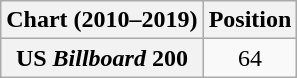<table class="wikitable plainrowheaders" style="text-align:center">
<tr>
<th scope="col">Chart (2010–2019)</th>
<th scope="col">Position</th>
</tr>
<tr>
<th scope="row">US <em>Billboard</em> 200</th>
<td>64</td>
</tr>
</table>
